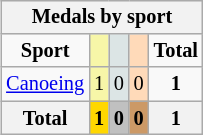<table class="wikitable" style="text-align:center;font-size:85%;float:right;clear:right;">
<tr style="background:#efefef;">
<th colspan=5><strong>Medals by sport</strong></th>
</tr>
<tr>
<td><strong>Sport</strong></td>
<td bgcolor=#f7f6a8></td>
<td bgcolor=#dce5e5></td>
<td bgcolor=#ffdab9></td>
<td><strong>Total</strong></td>
</tr>
<tr>
<td align=left><a href='#'>Canoeing</a></td>
<td style="background:#F7F6A8;">1</td>
<td style="background:#DCE5E5;">0</td>
<td style="background:#FFDAB9;">0</td>
<td><strong>1</strong></td>
</tr>
<tr>
<th><strong>Total</strong></th>
<th style="background:gold;"><strong>1</strong></th>
<th style="background:silver;"><strong>0</strong></th>
<th style="background:#c96;"><strong>0</strong></th>
<th><strong>1</strong></th>
</tr>
</table>
